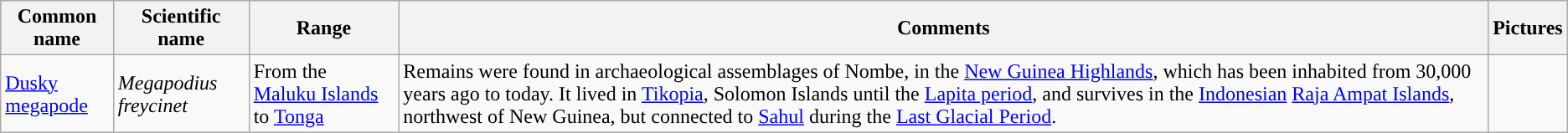<table class="wikitable">
<tr>
<th>Common name</th>
<th>Scientific name</th>
<th>Range</th>
<th class="unsortable">Comments</th>
<th class="unsortable">Pictures</th>
</tr>
<tr>
<td><a href='#'>Dusky megapode</a></td>
<td><em>Megapodius freycinet</em></td>
<td>From the <a href='#'>Maluku Islands</a> to <a href='#'>Tonga</a></td>
<td>Remains were found in archaeological assemblages of Nombe, in the <a href='#'>New Guinea Highlands</a>, which has been inhabited from 30,000 years ago to today. It lived in <a href='#'>Tikopia</a>, Solomon Islands until the <a href='#'>Lapita period</a>, and survives in the <a href='#'>Indonesian</a> <a href='#'>Raja Ampat Islands</a>, northwest of New Guinea, but connected to <a href='#'>Sahul</a> during the <a href='#'>Last Glacial Period</a>.</td>
<td></td>
</tr>
</table>
